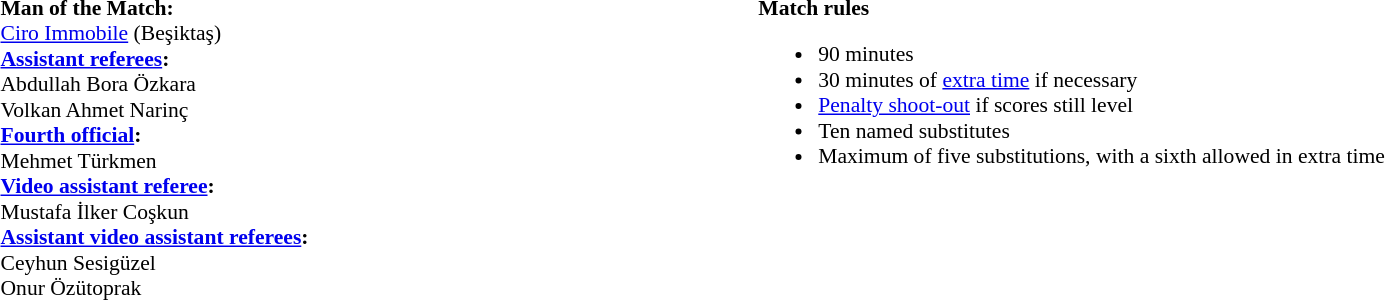<table style="width:100%; font-size:90%;">
<tr>
<td style="width:40%; vertical-align:top;"><br><strong>Man of the Match:</strong>
<br><a href='#'>Ciro Immobile</a> (Beşiktaş)<br><strong><a href='#'>Assistant referees</a>:</strong>
<br>Abdullah Bora Özkara
<br>Volkan Ahmet Narinç
<br><strong><a href='#'>Fourth official</a>:</strong>
<br>Mehmet Türkmen
<br><strong><a href='#'>Video assistant referee</a>:</strong>
<br>Mustafa İlker Coşkun
<br><strong><a href='#'>Assistant video assistant referees</a>:</strong>
<br>Ceyhun Sesigüzel<br>Onur Özütoprak</td>
<td style="width:60%; vertical-align:top;"><br><strong>Match rules</strong><ul><li>90 minutes</li><li>30 minutes of <a href='#'>extra time</a> if necessary</li><li><a href='#'>Penalty shoot-out</a> if scores still level</li><li>Ten named substitutes</li><li>Maximum of five substitutions, with a sixth allowed in extra time</li></ul></td>
</tr>
</table>
